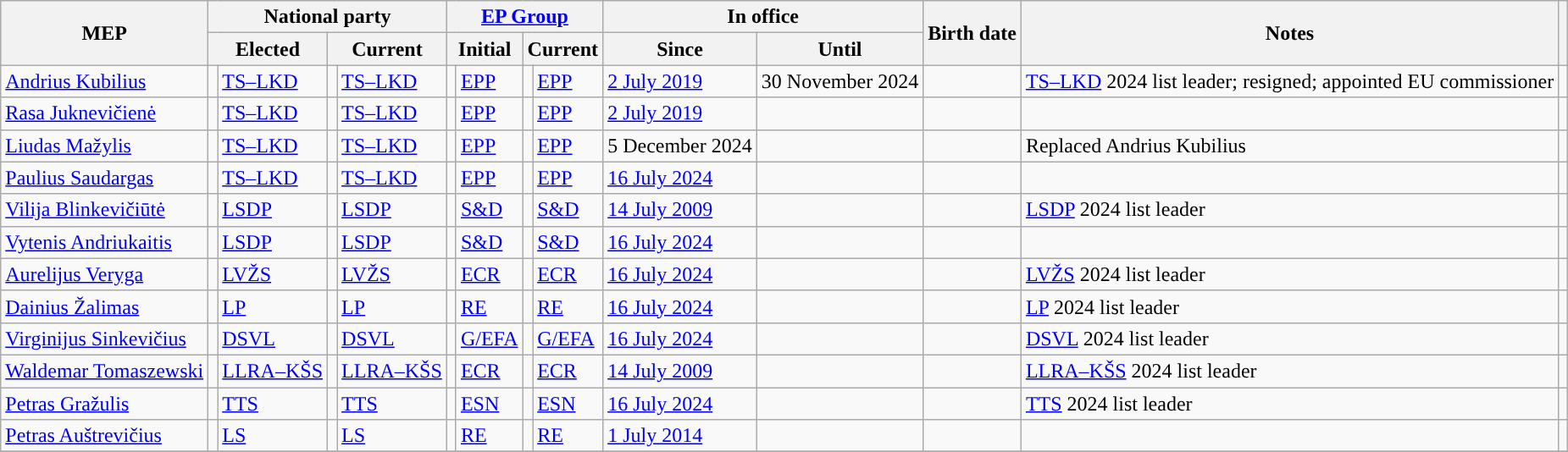<table class="wikitable sortable" style="text-align:left">
<tr>
<th rowspan="2">MEP</th>
<th colspan="4">National party</th>
<th colspan="4"><a href='#'>EP Group</a></th>
<th colspan="2">In office</th>
<th rowspan="2">Birth date</th>
<th rowspan="2">Notes</th>
<th rowspan="2" class="unsortable"></th>
</tr>
<tr>
<th colspan="2">Elected</th>
<th colspan="2">Current</th>
<th colspan="2">Initial</th>
<th colspan="2">Current</th>
<th>Since</th>
<th>Until</th>
</tr>
<tr>
<td><a href='#'>Andrius Kubilius</a></td>
<td style="background: "></td>
<td><a href='#'>TS–LKD</a></td>
<td style="background: "></td>
<td><a href='#'>TS–LKD</a></td>
<td style="background: "></td>
<td><a href='#'>EPP</a></td>
<td style="background: "></td>
<td><a href='#'>EPP</a></td>
<td><a href='#'>2 July 2019</a></td>
<td>30 November 2024</td>
<td></td>
<td><a href='#'>TS–LKD</a> 2024 list leader; resigned; appointed EU commissioner</td>
<td></td>
</tr>
<tr>
<td><a href='#'>Rasa Juknevičienė</a></td>
<td style="background: "></td>
<td><a href='#'>TS–LKD</a></td>
<td style="background: "></td>
<td><a href='#'>TS–LKD</a></td>
<td style="background: "></td>
<td><a href='#'>EPP</a></td>
<td style="background: "></td>
<td><a href='#'>EPP</a></td>
<td><a href='#'>2 July 2019</a></td>
<td></td>
<td></td>
<td></td>
<td></td>
</tr>
<tr>
<td><a href='#'>Liudas Mažylis</a></td>
<td style="background: "></td>
<td><a href='#'>TS–LKD</a></td>
<td style="background: "></td>
<td><a href='#'>TS–LKD</a></td>
<td style="background: "></td>
<td><a href='#'>EPP</a></td>
<td style="background: "></td>
<td><a href='#'>EPP</a></td>
<td>5 December 2024</td>
<td></td>
<td></td>
<td>Replaced Andrius Kubilius</td>
<td></td>
</tr>
<tr>
<td><a href='#'>Paulius Saudargas</a></td>
<td style="background: "></td>
<td><a href='#'>TS–LKD</a></td>
<td style="background: "></td>
<td><a href='#'>TS–LKD</a></td>
<td style="background: "></td>
<td><a href='#'>EPP</a></td>
<td style="background: "></td>
<td><a href='#'>EPP</a></td>
<td><a href='#'>16 July 2024</a></td>
<td></td>
<td></td>
<td></td>
<td></td>
</tr>
<tr>
<td><a href='#'>Vilija Blinkevičiūtė</a></td>
<td style="background: "></td>
<td><a href='#'>LSDP</a></td>
<td style="background: "></td>
<td><a href='#'>LSDP</a></td>
<td style="background: "></td>
<td><a href='#'>S&D</a></td>
<td style="background: "></td>
<td><a href='#'>S&D</a></td>
<td><a href='#'>14 July 2009</a></td>
<td></td>
<td></td>
<td><a href='#'>LSDP</a> 2024 list leader</td>
<td></td>
</tr>
<tr>
<td><a href='#'>Vytenis Andriukaitis</a></td>
<td style="background: "></td>
<td><a href='#'>LSDP</a></td>
<td style="background: "></td>
<td><a href='#'>LSDP</a></td>
<td style="background: "></td>
<td><a href='#'>S&D</a></td>
<td style="background: "></td>
<td><a href='#'>S&D</a></td>
<td><a href='#'>16 July 2024</a></td>
<td></td>
<td></td>
<td></td>
<td></td>
</tr>
<tr>
<td><a href='#'>Aurelijus Veryga</a></td>
<td style="background: "></td>
<td><a href='#'>LVŽS</a></td>
<td style="background: "></td>
<td><a href='#'>LVŽS</a></td>
<td style="background: "></td>
<td><a href='#'>ECR</a></td>
<td style="background: "></td>
<td><a href='#'>ECR</a></td>
<td><a href='#'>16 July 2024</a></td>
<td></td>
<td></td>
<td><a href='#'>LVŽS</a> 2024 list leader</td>
<td></td>
</tr>
<tr>
<td><a href='#'>Dainius Žalimas</a></td>
<td style="background: "></td>
<td><a href='#'>LP</a></td>
<td style="background: "></td>
<td><a href='#'>LP</a></td>
<td style="background: "></td>
<td><a href='#'>RE</a></td>
<td style="background: "></td>
<td><a href='#'>RE</a></td>
<td><a href='#'>16 July 2024</a></td>
<td></td>
<td></td>
<td><a href='#'>LP</a> 2024 list leader</td>
<td></td>
</tr>
<tr>
<td><a href='#'>Virginijus Sinkevičius</a></td>
<td style="background: "></td>
<td><a href='#'>DSVL</a></td>
<td style="background: "></td>
<td><a href='#'>DSVL</a></td>
<td style="background: "></td>
<td><a href='#'>G/EFA</a></td>
<td style="background: "></td>
<td><a href='#'>G/EFA</a></td>
<td><a href='#'>16 July 2024</a></td>
<td></td>
<td></td>
<td><a href='#'>DSVL</a> 2024 list leader</td>
<td></td>
</tr>
<tr>
<td><a href='#'>Waldemar Tomaszewski</a></td>
<td style="background: "></td>
<td><a href='#'>LLRA–KŠS</a></td>
<td style="background: "></td>
<td><a href='#'>LLRA–KŠS</a></td>
<td style="background: "></td>
<td><a href='#'>ECR</a></td>
<td style="background: "></td>
<td><a href='#'>ECR</a></td>
<td><a href='#'>14 July 2009</a></td>
<td></td>
<td></td>
<td><a href='#'>LLRA–KŠS</a> 2024 list leader</td>
<td></td>
</tr>
<tr>
<td><a href='#'>Petras Gražulis</a></td>
<td style="background: "></td>
<td><a href='#'>TTS</a></td>
<td style="background: "></td>
<td><a href='#'>TTS</a></td>
<td style="background: "></td>
<td><a href='#'>ESN</a></td>
<td style="background: "></td>
<td><a href='#'>ESN</a></td>
<td><a href='#'>16 July 2024</a></td>
<td></td>
<td></td>
<td><a href='#'>TTS</a> 2024 list leader</td>
<td></td>
</tr>
<tr>
<td><a href='#'>Petras Auštrevičius</a></td>
<td style="background: "></td>
<td><a href='#'>LS</a></td>
<td style="background: "></td>
<td><a href='#'>LS</a></td>
<td style="background: "></td>
<td><a href='#'>RE</a></td>
<td style="background: "></td>
<td><a href='#'>RE</a></td>
<td><a href='#'>1 July 2014</a></td>
<td></td>
<td></td>
<td></td>
<td></td>
</tr>
<tr>
</tr>
</table>
